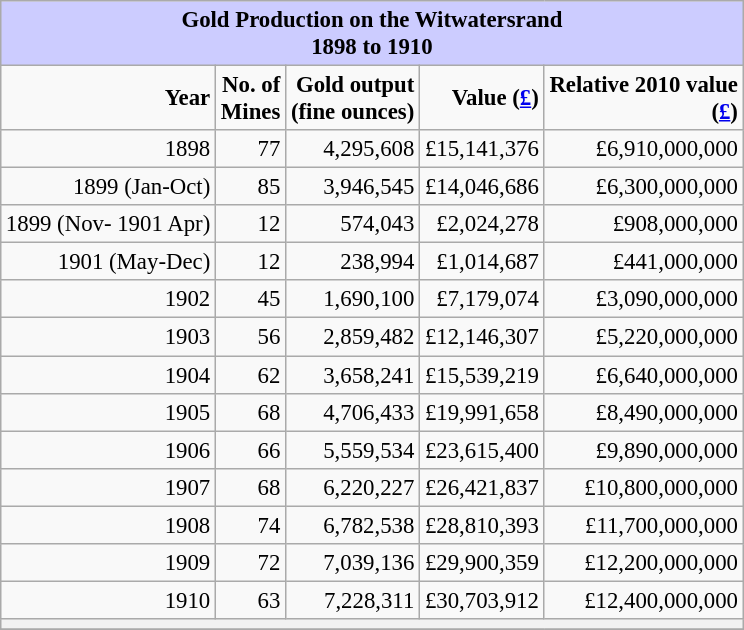<table class="wikitable" align="right" cellpadding="4" cellspacing="0" style="margin:0 0 1.0em 1.0em; text-align:right; font-size:95%">
<tr>
<th colspan=5 style="background:#ccccff">Gold Production on the Witwatersrand <br> 1898 to 1910<br></tr></th>
</tr>
<tr>
<td><strong>Year</strong></td>
<td><strong>No. of <br>Mines</strong></td>
<td><strong>Gold output<br>(fine ounces)</strong></td>
<td><strong>Value (<a href='#'>£</a>)</strong></td>
<td><strong>Relative 2010 value <br>(<a href='#'>£</a>)</strong></td>
</tr>
<tr>
<td>1898</td>
<td>77</td>
<td>4,295,608</td>
<td>£15,141,376</td>
<td>£6,910,000,000</td>
</tr>
<tr>
<td>1899 (Jan-Oct)</td>
<td>85</td>
<td>3,946,545</td>
<td>£14,046,686</td>
<td>£6,300,000,000</td>
</tr>
<tr>
<td>1899 (Nov- 1901 Apr)</td>
<td>12</td>
<td>574,043</td>
<td>£2,024,278</td>
<td>£908,000,000</td>
</tr>
<tr>
<td>1901 (May-Dec)</td>
<td>12</td>
<td>238,994</td>
<td>£1,014,687</td>
<td>£441,000,000</td>
</tr>
<tr>
<td>1902</td>
<td>45</td>
<td>1,690,100</td>
<td>£7,179,074</td>
<td>£3,090,000,000</td>
</tr>
<tr>
<td>1903</td>
<td>56</td>
<td>2,859,482</td>
<td>£12,146,307</td>
<td>£5,220,000,000</td>
</tr>
<tr>
<td>1904</td>
<td>62</td>
<td>3,658,241</td>
<td>£15,539,219</td>
<td>£6,640,000,000</td>
</tr>
<tr>
<td>1905</td>
<td>68</td>
<td>4,706,433</td>
<td>£19,991,658</td>
<td>£8,490,000,000</td>
</tr>
<tr>
<td>1906</td>
<td>66</td>
<td>5,559,534</td>
<td>£23,615,400</td>
<td>£9,890,000,000</td>
</tr>
<tr>
<td>1907</td>
<td>68</td>
<td>6,220,227</td>
<td>£26,421,837</td>
<td>£10,800,000,000</td>
</tr>
<tr>
<td>1908</td>
<td>74</td>
<td>6,782,538</td>
<td>£28,810,393</td>
<td>£11,700,000,000</td>
</tr>
<tr>
<td>1909</td>
<td>72</td>
<td>7,039,136</td>
<td>£29,900,359</td>
<td>£12,200,000,000</td>
</tr>
<tr>
<td>1910</td>
<td>63</td>
<td>7,228,311</td>
<td>£30,703,912</td>
<td>£12,400,000,000</td>
</tr>
<tr>
<th scope="row" colspan="5" style="color:#990000"></th>
</tr>
<tr>
</tr>
</table>
